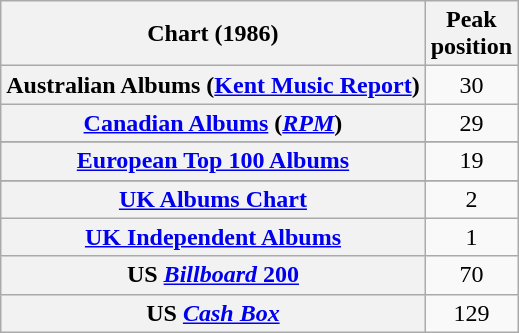<table class="wikitable sortable plainrowheaders" style="text-align:center">
<tr>
<th scope="col">Chart (1986)</th>
<th scope="col">Peak<br>position</th>
</tr>
<tr>
<th scope="row">Australian Albums (<a href='#'>Kent Music Report</a>)</th>
<td>30</td>
</tr>
<tr>
<th scope="row"><a href='#'>Canadian Albums</a> (<em><a href='#'>RPM</a></em>)</th>
<td>29</td>
</tr>
<tr>
</tr>
<tr>
<th scope="row"><a href='#'>European Top 100 Albums</a></th>
<td>19</td>
</tr>
<tr>
</tr>
<tr>
</tr>
<tr>
</tr>
<tr>
<th scope="row"><a href='#'>UK Albums Chart</a></th>
<td>2</td>
</tr>
<tr>
<th scope="row"><a href='#'>UK Independent Albums</a></th>
<td>1</td>
</tr>
<tr>
<th scope="row">US <a href='#'><em>Billboard</em> 200</a></th>
<td>70</td>
</tr>
<tr>
<th scope="row">US <a href='#'><em>Cash Box</em></a></th>
<td style="text-align:center;">129</td>
</tr>
</table>
